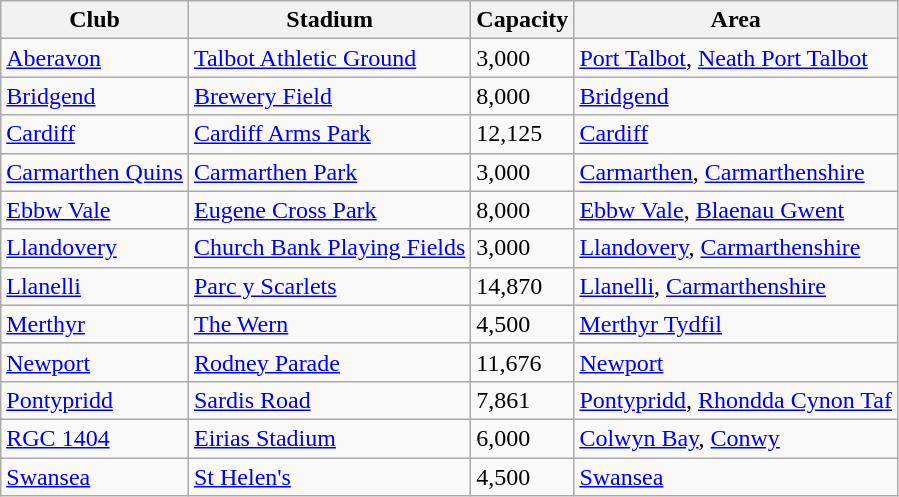<table class="wikitable sortable">
<tr>
<th>Club</th>
<th>Stadium</th>
<th>Capacity</th>
<th>Area</th>
</tr>
<tr>
<td><a href='#'>Aberavon</a></td>
<td><a href='#'>Talbot Athletic Ground</a></td>
<td style="text-align:left;">3,000</td>
<td><a href='#'>Port Talbot</a>, <a href='#'>Neath Port Talbot</a></td>
</tr>
<tr>
<td><a href='#'>Bridgend</a></td>
<td><a href='#'>Brewery Field</a></td>
<td style="text-align:left;">8,000</td>
<td><a href='#'>Bridgend</a></td>
</tr>
<tr>
<td><a href='#'>Cardiff</a></td>
<td><a href='#'>Cardiff Arms Park</a></td>
<td style="text-align:left;">12,125</td>
<td><a href='#'>Cardiff</a></td>
</tr>
<tr>
<td><a href='#'>Carmarthen Quins</a></td>
<td><a href='#'>Carmarthen Park</a></td>
<td style="text-align:left;">3,000</td>
<td><a href='#'>Carmarthen</a>, <a href='#'>Carmarthenshire</a></td>
</tr>
<tr>
<td><a href='#'>Ebbw Vale</a></td>
<td><a href='#'>Eugene Cross Park</a></td>
<td style="text-align:left;">8,000</td>
<td><a href='#'>Ebbw Vale</a>, <a href='#'>Blaenau Gwent</a></td>
</tr>
<tr>
<td><a href='#'>Llandovery</a></td>
<td><a href='#'>Church Bank Playing Fields</a></td>
<td style="text-align:left;">3,000</td>
<td><a href='#'>Llandovery</a>, <a href='#'>Carmarthenshire</a></td>
</tr>
<tr>
<td><a href='#'>Llanelli</a></td>
<td><a href='#'>Parc y Scarlets</a></td>
<td style="text-align:left;">14,870</td>
<td><a href='#'>Llanelli</a>, <a href='#'>Carmarthenshire</a></td>
</tr>
<tr>
<td><a href='#'>Merthyr</a></td>
<td><a href='#'>The Wern</a></td>
<td style="text-align:left;">4,500</td>
<td><a href='#'>Merthyr Tydfil</a></td>
</tr>
<tr>
<td><a href='#'>Newport</a></td>
<td><a href='#'>Rodney Parade</a></td>
<td style="text-align:left;">11,676</td>
<td><a href='#'>Newport</a></td>
</tr>
<tr>
<td><a href='#'>Pontypridd</a></td>
<td><a href='#'>Sardis Road</a></td>
<td style="text-align:left;">7,861</td>
<td><a href='#'>Pontypridd</a>, <a href='#'>Rhondda Cynon Taf</a></td>
</tr>
<tr>
<td><a href='#'>RGC 1404</a></td>
<td><a href='#'>Eirias Stadium</a></td>
<td style="text-align:left;">6,000</td>
<td><a href='#'>Colwyn Bay</a>, <a href='#'>Conwy</a></td>
</tr>
<tr>
<td><a href='#'>Swansea</a></td>
<td><a href='#'>St Helen's</a></td>
<td style="text-align:left;">4,500</td>
<td><a href='#'>Swansea</a></td>
</tr>
</table>
